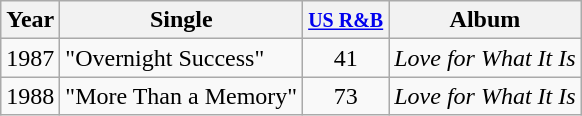<table class="wikitable">
<tr>
<th>Year</th>
<th>Single</th>
<th><small><a href='#'>US R&B</a></small></th>
<th>Album</th>
</tr>
<tr>
<td>1987</td>
<td>"Overnight Success"</td>
<td align="center">41</td>
<td><em>Love for What It Is</em></td>
</tr>
<tr>
<td>1988</td>
<td>"More Than a Memory"</td>
<td align="center">73</td>
<td><em>Love for What It Is</em></td>
</tr>
</table>
